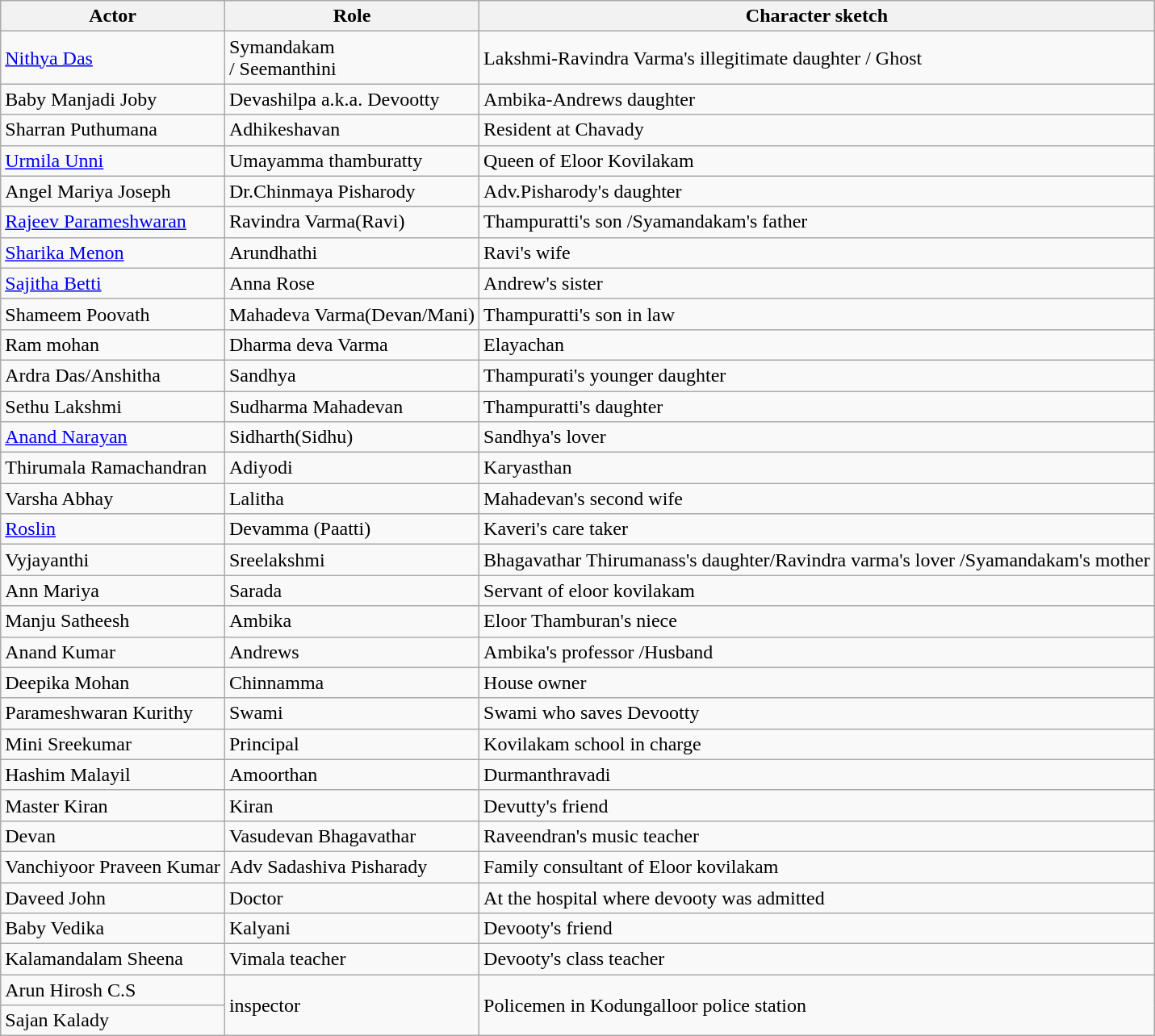<table class="wikitable" border="1">
<tr>
<th>Actor</th>
<th>Role</th>
<th>Character sketch</th>
</tr>
<tr>
<td><a href='#'>Nithya Das</a></td>
<td>Symandakam<br>/ Seemanthini</td>
<td>Lakshmi-Ravindra Varma's illegitimate daughter / Ghost</td>
</tr>
<tr>
<td>Baby Manjadi Joby</td>
<td>Devashilpa a.k.a. Devootty</td>
<td>Ambika-Andrews daughter</td>
</tr>
<tr>
<td>Sharran Puthumana</td>
<td>Adhikeshavan</td>
<td>Resident at Chavady</td>
</tr>
<tr>
<td><a href='#'>Urmila Unni</a></td>
<td>Umayamma  thamburatty</td>
<td>Queen of Eloor Kovilakam</td>
</tr>
<tr>
<td>Angel Mariya Joseph</td>
<td>Dr.Chinmaya Pisharody</td>
<td>Adv.Pisharody's daughter</td>
</tr>
<tr>
<td><a href='#'>Rajeev Parameshwaran</a></td>
<td>Ravindra Varma(Ravi)</td>
<td>Thampuratti's son /Syamandakam's father</td>
</tr>
<tr>
<td><a href='#'> Sharika Menon</a></td>
<td>Arundhathi</td>
<td>Ravi's wife</td>
</tr>
<tr>
<td><a href='#'>Sajitha Betti</a></td>
<td>Anna Rose</td>
<td>Andrew's sister</td>
</tr>
<tr>
<td>Shameem Poovath</td>
<td>Mahadeva Varma(Devan/Mani)</td>
<td>Thampuratti's son in law</td>
</tr>
<tr>
<td>Ram mohan</td>
<td>Dharma deva Varma</td>
<td>Elayachan</td>
</tr>
<tr>
<td>Ardra Das/Anshitha</td>
<td>Sandhya</td>
<td>Thampurati's younger daughter</td>
</tr>
<tr>
<td>Sethu Lakshmi</td>
<td>Sudharma Mahadevan</td>
<td>Thampuratti's daughter</td>
</tr>
<tr>
<td><a href='#'>Anand Narayan</a></td>
<td>Sidharth(Sidhu)</td>
<td>Sandhya's lover</td>
</tr>
<tr>
<td>Thirumala Ramachandran</td>
<td>Adiyodi</td>
<td>Karyasthan</td>
</tr>
<tr>
<td>Varsha Abhay</td>
<td>Lalitha</td>
<td>Mahadevan's second wife</td>
</tr>
<tr>
<td><a href='#'>Roslin</a></td>
<td>Devamma (Paatti)</td>
<td>Kaveri's care taker</td>
</tr>
<tr>
<td>Vyjayanthi</td>
<td>Sreelakshmi</td>
<td>Bhagavathar Thirumanass's daughter/Ravindra varma's lover /Syamandakam's mother</td>
</tr>
<tr>
<td>Ann Mariya</td>
<td>Sarada</td>
<td>Servant of eloor kovilakam</td>
</tr>
<tr>
<td>Manju Satheesh</td>
<td>Ambika</td>
<td>Eloor Thamburan's niece</td>
</tr>
<tr>
<td>Anand Kumar</td>
<td>Andrews</td>
<td>Ambika's professor /Husband</td>
</tr>
<tr>
<td>Deepika Mohan</td>
<td>Chinnamma</td>
<td>House owner</td>
</tr>
<tr>
<td>Parameshwaran Kurithy</td>
<td>Swami</td>
<td>Swami who saves Devootty</td>
</tr>
<tr>
<td>Mini Sreekumar</td>
<td>Principal</td>
<td>Kovilakam school in charge</td>
</tr>
<tr>
<td>Hashim Malayil</td>
<td>Amoorthan</td>
<td>Durmanthravadi</td>
</tr>
<tr>
<td>Master Kiran</td>
<td>Kiran</td>
<td>Devutty's friend</td>
</tr>
<tr>
<td>Devan</td>
<td>Vasudevan Bhagavathar</td>
<td>Raveendran's music teacher</td>
</tr>
<tr>
<td>Vanchiyoor Praveen Kumar</td>
<td>Adv Sadashiva Pisharady</td>
<td>Family  consultant of Eloor kovilakam</td>
</tr>
<tr>
<td>Daveed John</td>
<td>Doctor</td>
<td>At the hospital where devooty was admitted</td>
</tr>
<tr>
<td>Baby Vedika</td>
<td>Kalyani</td>
<td>Devooty's friend</td>
</tr>
<tr>
<td>Kalamandalam Sheena</td>
<td>Vimala teacher</td>
<td>Devooty's class teacher</td>
</tr>
<tr>
<td>Arun Hirosh C.S</td>
<td rowspan=2>inspector</td>
<td rowspan=2>Policemen in Kodungalloor police station</td>
</tr>
<tr>
<td>Sajan Kalady</td>
</tr>
</table>
